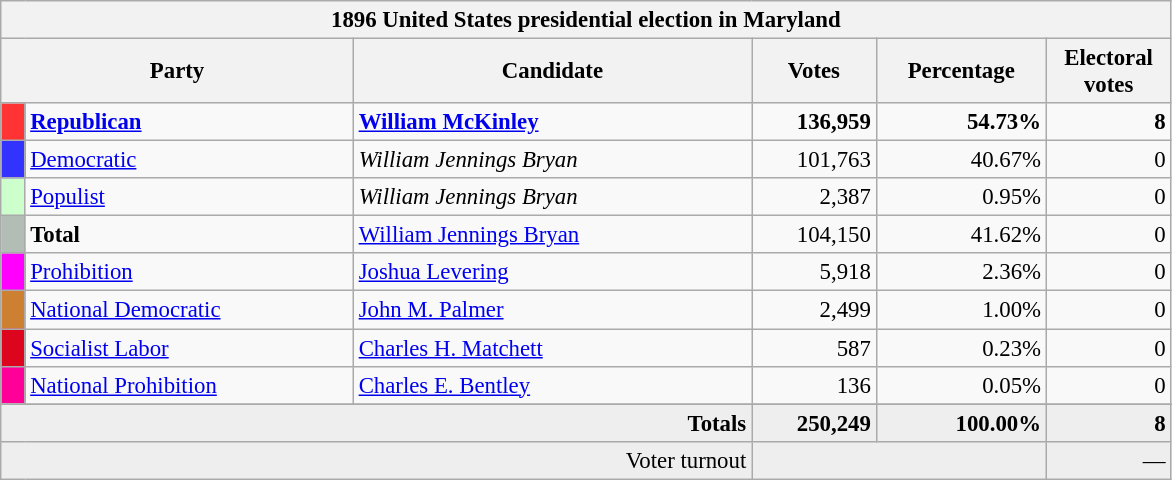<table class="wikitable" style="font-size: 95%;">
<tr>
<th colspan="6">1896 United States presidential election in Maryland</th>
</tr>
<tr>
<th colspan="2" style="width: 15em">Party</th>
<th style="width: 17em">Candidate</th>
<th style="width: 5em">Votes</th>
<th style="width: 7em">Percentage</th>
<th style="width: 5em">Electoral votes</th>
</tr>
<tr>
<th style="background-color:#FF3333; width: 3px"></th>
<td style="width: 130px"><strong><a href='#'>Republican</a></strong></td>
<td><strong><a href='#'>William McKinley</a></strong></td>
<td align="right"><strong>136,959</strong></td>
<td align="right"><strong>54.73%</strong></td>
<td align="right"><strong>8</strong></td>
</tr>
<tr>
<th style="background-color:#3333FF; width: 3px"></th>
<td style="width: 130px"><a href='#'>Democratic</a></td>
<td><em>William Jennings Bryan</em></td>
<td align="right">101,763</td>
<td align="right">40.67%</td>
<td align="right">0</td>
</tr>
<tr>
<th style="background-color:#CCFFCC; width: 3px"></th>
<td style="width: 130px"><a href='#'>Populist</a></td>
<td><em>William Jennings Bryan</em></td>
<td align="right">2,387</td>
<td align="right">0.95%</td>
<td align="right">0</td>
</tr>
<tr>
<th style="background-color:#B2BEB5; width: 3px"></th>
<td style="width: 130px"><strong> Total</strong></td>
<td><a href='#'>William Jennings Bryan</a></td>
<td align="right">104,150</td>
<td align="right">41.62%</td>
<td align="right">0</td>
</tr>
<tr>
<th style="background-color:#FF00FF; width: 3px"></th>
<td style="width: 130px"><a href='#'>Prohibition</a></td>
<td><a href='#'>Joshua Levering</a></td>
<td align="right">5,918</td>
<td align="right">2.36%</td>
<td align="right">0</td>
</tr>
<tr>
<th style="background-color:#CD7F32; width: 3px"></th>
<td style="width: 130px"><a href='#'>National Democratic</a></td>
<td><a href='#'>John M. Palmer</a></td>
<td align="right">2,499</td>
<td align="right">1.00%</td>
<td align="right">0</td>
</tr>
<tr>
<th style="background-color:#DD051D; width: 3px"></th>
<td style="width: 130px"><a href='#'>Socialist Labor</a></td>
<td><a href='#'>Charles H. Matchett</a></td>
<td align="right">587</td>
<td align="right">0.23%</td>
<td align="right">0</td>
</tr>
<tr>
<th style="background-color:#f09; width: 3px"></th>
<td style="width: 130px"><a href='#'>National Prohibition</a></td>
<td><a href='#'>Charles E. Bentley</a></td>
<td align="right">136</td>
<td align="right">0.05%</td>
<td align="right">0</td>
</tr>
<tr>
</tr>
<tr bgcolor="#EEEEEE">
<td colspan="3" align="right"><strong>Totals</strong></td>
<td align="right"><strong>250,249</strong></td>
<td align="right"><strong>100.00%</strong></td>
<td align="right"><strong>8</strong></td>
</tr>
<tr bgcolor="#EEEEEE">
<td colspan="3" align="right">Voter turnout</td>
<td colspan="2" align="right"></td>
<td align="right">—</td>
</tr>
</table>
